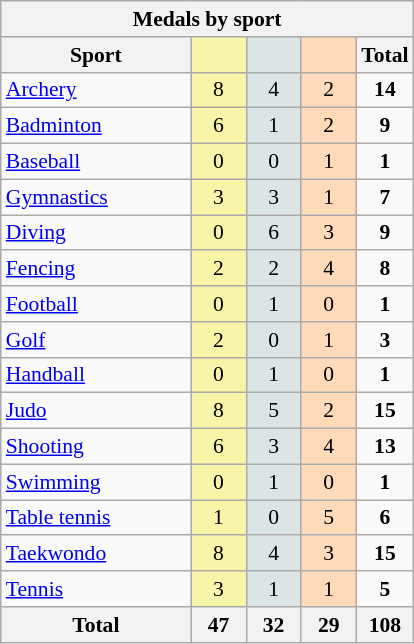<table class="wikitable" style="font-size:90%; text-align:center;">
<tr>
<th colspan=5>Medals by sport</th>
</tr>
<tr>
<th width=120>Sport</th>
<th scope="col" width=30 style="background:#F7F6A8;"></th>
<th scope="col" width=30 style="background:#DCE5E5;"></th>
<th scope="col" width=30 style="background:#FFDAB9;"></th>
<th width=30>Total</th>
</tr>
<tr>
<td align=left><a href='#'>Archery</a></td>
<td style="background:#F7F6A8;">8</td>
<td style="background:#DCE5E5;">4</td>
<td style="background:#FFDAB9;">2</td>
<td><strong>14</strong></td>
</tr>
<tr>
<td align=left><a href='#'>Badminton</a></td>
<td style="background:#F7F6A8;">6</td>
<td style="background:#DCE5E5;">1</td>
<td style="background:#FFDAB9;">2</td>
<td><strong>9</strong></td>
</tr>
<tr>
<td align=left><a href='#'>Baseball</a></td>
<td style="background:#F7F6A8;">0</td>
<td style="background:#DCE5E5;">0</td>
<td style="background:#FFDAB9;">1</td>
<td><strong>1</strong></td>
</tr>
<tr>
<td align=left><a href='#'>Gymnastics</a></td>
<td style="background:#F7F6A8;">3</td>
<td style="background:#DCE5E5;">3</td>
<td style="background:#FFDAB9;">1</td>
<td><strong>7</strong></td>
</tr>
<tr>
<td align=left><a href='#'>Diving</a></td>
<td style="background:#F7F6A8;">0</td>
<td style="background:#DCE5E5;">6</td>
<td style="background:#FFDAB9;">3</td>
<td><strong>9</strong></td>
</tr>
<tr>
<td align=left><a href='#'>Fencing</a></td>
<td style="background:#F7F6A8;">2</td>
<td style="background:#DCE5E5;">2</td>
<td style="background:#FFDAB9;">4</td>
<td><strong>8</strong></td>
</tr>
<tr>
<td align=left><a href='#'>Football</a></td>
<td style="background:#F7F6A8;">0</td>
<td style="background:#DCE5E5;">1</td>
<td style="background:#FFDAB9;">0</td>
<td><strong>1</strong></td>
</tr>
<tr>
<td align=left><a href='#'>Golf</a></td>
<td style="background:#F7F6A8;">2</td>
<td style="background:#DCE5E5;">0</td>
<td style="background:#FFDAB9;">1</td>
<td><strong>3</strong></td>
</tr>
<tr>
<td align=left><a href='#'>Handball</a></td>
<td style="background:#F7F6A8;">0</td>
<td style="background:#DCE5E5;">1</td>
<td style="background:#FFDAB9;">0</td>
<td><strong>1</strong></td>
</tr>
<tr>
<td align=left><a href='#'>Judo</a></td>
<td style="background:#F7F6A8;">8</td>
<td style="background:#DCE5E5;">5</td>
<td style="background:#FFDAB9;">2</td>
<td><strong>15</strong></td>
</tr>
<tr>
<td align=left><a href='#'>Shooting</a></td>
<td style="background:#F7F6A8;">6</td>
<td style="background:#DCE5E5;">3</td>
<td style="background:#FFDAB9;">4</td>
<td><strong>13</strong></td>
</tr>
<tr>
<td align=left><a href='#'>Swimming</a></td>
<td style="background:#F7F6A8;">0</td>
<td style="background:#DCE5E5;">1</td>
<td style="background:#FFDAB9;">0</td>
<td><strong>1</strong></td>
</tr>
<tr>
<td align=left><a href='#'>Table tennis</a></td>
<td style="background:#F7F6A8;">1</td>
<td style="background:#DCE5E5;">0</td>
<td style="background:#FFDAB9;">5</td>
<td><strong>6</strong></td>
</tr>
<tr>
<td align=left><a href='#'>Taekwondo</a></td>
<td style="background:#F7F6A8;">8</td>
<td style="background:#DCE5E5;">4</td>
<td style="background:#FFDAB9;">3</td>
<td><strong>15</strong></td>
</tr>
<tr>
<td align=left><a href='#'>Tennis</a></td>
<td style="background:#F7F6A8;">3</td>
<td style="background:#DCE5E5;">1</td>
<td style="background:#FFDAB9;">1</td>
<td><strong>5</strong></td>
</tr>
<tr class="sortbottom">
<th>Total</th>
<th>47</th>
<th>32</th>
<th>29</th>
<th>108</th>
</tr>
</table>
